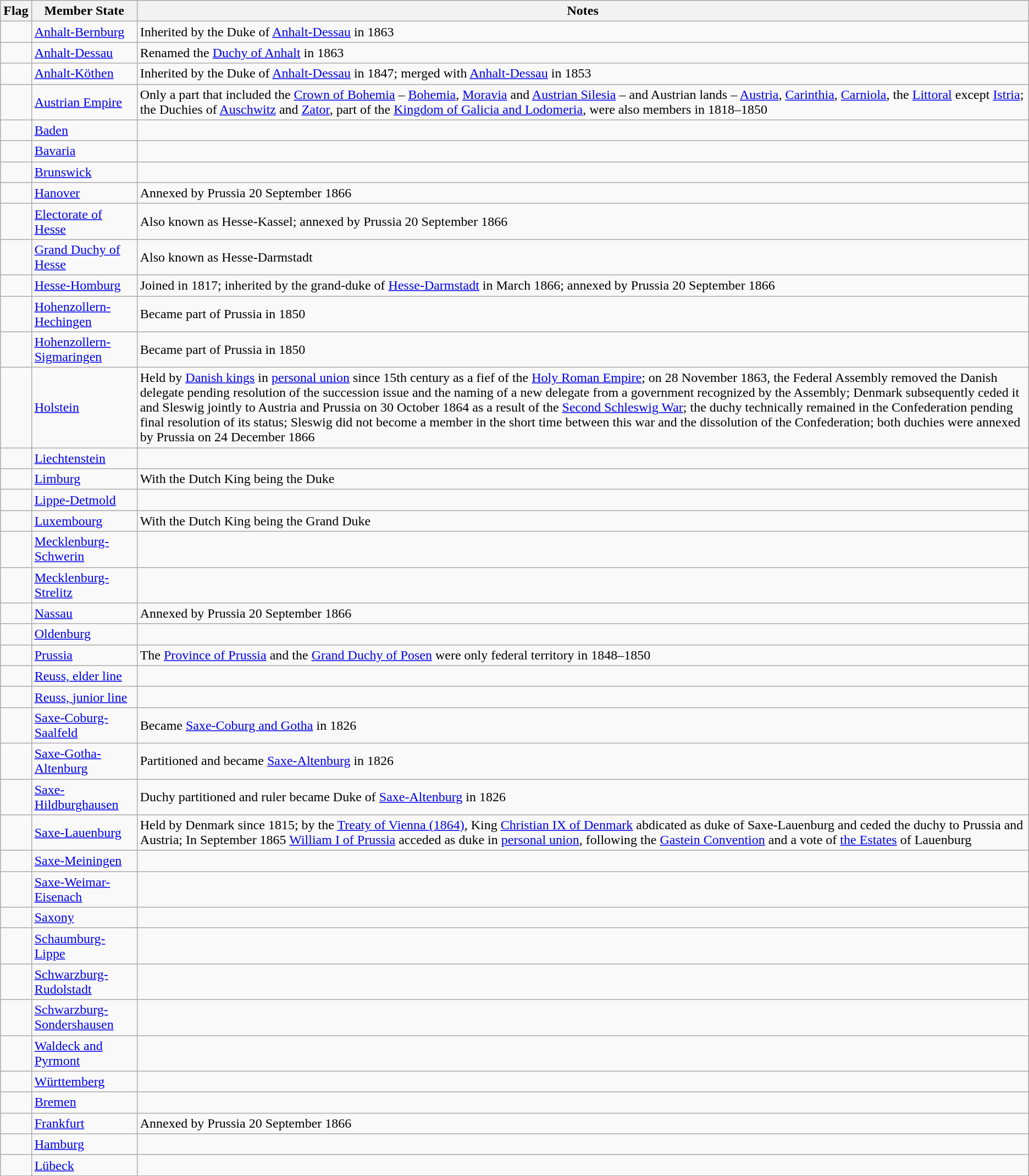<table class="wikitable sortable">
<tr>
<th class="unsortable">Flag</th>
<th>Member State</th>
<th class="unsortable">Notes</th>
</tr>
<tr>
<td align=center></td>
<td><a href='#'>Anhalt-Bernburg</a></td>
<td>Inherited by the Duke of <a href='#'>Anhalt-Dessau</a> in 1863</td>
</tr>
<tr>
<td align=center></td>
<td><a href='#'>Anhalt-Dessau</a></td>
<td>Renamed the <a href='#'>Duchy of Anhalt</a> in 1863</td>
</tr>
<tr>
<td align=center></td>
<td><a href='#'>Anhalt-Köthen</a></td>
<td>Inherited by the Duke of <a href='#'>Anhalt-Dessau</a> in 1847; merged with <a href='#'>Anhalt-Dessau</a> in 1853</td>
</tr>
<tr>
<td align=center></td>
<td><a href='#'>Austrian Empire</a></td>
<td>Only a part that included the <a href='#'>Crown of Bohemia</a> – <a href='#'>Bohemia</a>, <a href='#'>Moravia</a> and <a href='#'>Austrian Silesia</a> – and Austrian lands – <a href='#'>Austria</a>, <a href='#'>Carinthia</a>, <a href='#'>Carniola</a>, the <a href='#'>Littoral</a> except <a href='#'>Istria</a>; the Duchies of <a href='#'>Auschwitz</a> and <a href='#'>Zator</a>, part of the <a href='#'>Kingdom of Galicia and Lodomeria</a>, were also members in 1818–1850</td>
</tr>
<tr>
<td align=center></td>
<td><a href='#'>Baden</a></td>
<td></td>
</tr>
<tr>
<td align=center></td>
<td><a href='#'>Bavaria</a></td>
<td></td>
</tr>
<tr>
<td align=center></td>
<td><a href='#'>Brunswick</a></td>
<td></td>
</tr>
<tr>
<td align=center></td>
<td><a href='#'>Hanover</a></td>
<td>Annexed by Prussia 20 September 1866</td>
</tr>
<tr>
<td align=center></td>
<td><a href='#'>Electorate of Hesse</a></td>
<td>Also known as Hesse-Kassel; annexed by Prussia 20 September 1866</td>
</tr>
<tr>
<td align=center></td>
<td><a href='#'>Grand Duchy of Hesse</a></td>
<td>Also known as Hesse-Darmstadt</td>
</tr>
<tr>
<td align=center></td>
<td><a href='#'>Hesse-Homburg</a></td>
<td>Joined in 1817; inherited by the grand-duke of <a href='#'>Hesse-Darmstadt</a> in March 1866; annexed by Prussia 20 September 1866</td>
</tr>
<tr>
<td align=center></td>
<td><a href='#'>Hohenzollern-Hechingen</a></td>
<td>Became part of Prussia in 1850</td>
</tr>
<tr>
<td align=center></td>
<td><a href='#'>Hohenzollern-Sigmaringen</a></td>
<td>Became part of Prussia in 1850</td>
</tr>
<tr>
<td align=center></td>
<td><a href='#'>Holstein</a></td>
<td>Held by <a href='#'>Danish kings</a> in <a href='#'>personal union</a> since 15th century as a fief of the <a href='#'>Holy Roman Empire</a>; on 28 November 1863, the Federal Assembly removed the Danish delegate pending resolution of the succession issue and the naming of a new delegate from a government recognized by the Assembly; Denmark subsequently ceded it and Sleswig jointly to Austria and Prussia on 30 October 1864 as a result of the <a href='#'>Second Schleswig War</a>; the duchy technically remained in the Confederation pending final resolution of its status; Sleswig did not become a member in the short time between this war and the dissolution of the Confederation; both duchies were annexed by Prussia on 24 December 1866</td>
</tr>
<tr>
<td align=center></td>
<td><a href='#'>Liechtenstein</a></td>
<td></td>
</tr>
<tr>
<td align=center></td>
<td><a href='#'>Limburg</a></td>
<td>With the Dutch King being the Duke</td>
</tr>
<tr>
<td align=center></td>
<td><a href='#'>Lippe-Detmold</a></td>
<td></td>
</tr>
<tr>
<td align=center></td>
<td><a href='#'>Luxembourg</a></td>
<td>With the Dutch King being the Grand Duke</td>
</tr>
<tr>
<td align=center></td>
<td><a href='#'>Mecklenburg-Schwerin</a></td>
<td></td>
</tr>
<tr>
<td align=center></td>
<td><a href='#'>Mecklenburg-Strelitz</a></td>
<td></td>
</tr>
<tr>
<td align=center></td>
<td><a href='#'>Nassau</a></td>
<td>Annexed by Prussia 20 September 1866</td>
</tr>
<tr>
<td align=center></td>
<td><a href='#'>Oldenburg</a></td>
<td></td>
</tr>
<tr>
<td align=center></td>
<td><a href='#'>Prussia</a></td>
<td>The <a href='#'>Province of Prussia</a> and the <a href='#'>Grand Duchy of Posen</a> were only federal territory in 1848–1850</td>
</tr>
<tr>
<td align=center></td>
<td><a href='#'>Reuss, elder line</a></td>
<td></td>
</tr>
<tr>
<td align=center></td>
<td><a href='#'>Reuss, junior line</a></td>
<td></td>
</tr>
<tr>
<td align=center></td>
<td><a href='#'>Saxe-Coburg-Saalfeld</a></td>
<td>Became <a href='#'>Saxe-Coburg and Gotha</a> in 1826</td>
</tr>
<tr>
<td align=center></td>
<td><a href='#'>Saxe-Gotha-Altenburg</a></td>
<td>Partitioned and became <a href='#'>Saxe-Altenburg</a> in 1826</td>
</tr>
<tr>
<td align=center></td>
<td><a href='#'>Saxe-Hildburghausen</a></td>
<td>Duchy partitioned and ruler became Duke of <a href='#'>Saxe-Altenburg</a> in 1826</td>
</tr>
<tr>
<td align=center></td>
<td><a href='#'>Saxe-Lauenburg</a></td>
<td>Held by Denmark since 1815; by the <a href='#'>Treaty of Vienna (1864)</a>, King <a href='#'>Christian IX of Denmark</a> abdicated as duke of Saxe-Lauenburg and ceded the duchy to Prussia and Austria; In September 1865 <a href='#'>William I of Prussia</a> acceded as duke in <a href='#'>personal union</a>, following the <a href='#'>Gastein Convention</a> and a vote of <a href='#'>the Estates</a> of Lauenburg</td>
</tr>
<tr>
<td align=center></td>
<td><a href='#'>Saxe-Meiningen</a></td>
<td></td>
</tr>
<tr>
<td align=center></td>
<td><a href='#'>Saxe-Weimar-Eisenach</a></td>
<td></td>
</tr>
<tr>
<td align=center></td>
<td><a href='#'>Saxony</a></td>
<td></td>
</tr>
<tr>
<td align=center></td>
<td><a href='#'>Schaumburg-Lippe</a></td>
<td></td>
</tr>
<tr>
<td align=center></td>
<td><a href='#'>Schwarzburg-Rudolstadt</a></td>
<td></td>
</tr>
<tr>
<td align=center></td>
<td><a href='#'>Schwarzburg-Sondershausen</a></td>
<td></td>
</tr>
<tr>
<td align=center></td>
<td><a href='#'>Waldeck and Pyrmont</a></td>
<td></td>
</tr>
<tr>
<td align=center></td>
<td><a href='#'>Württemberg</a></td>
<td></td>
</tr>
<tr>
<td align=center></td>
<td><a href='#'>Bremen</a></td>
<td></td>
</tr>
<tr>
<td align=center></td>
<td><a href='#'>Frankfurt</a></td>
<td>Annexed by Prussia 20 September 1866</td>
</tr>
<tr>
<td align=center></td>
<td><a href='#'>Hamburg</a></td>
<td></td>
</tr>
<tr>
<td align=center></td>
<td><a href='#'>Lübeck</a></td>
<td></td>
</tr>
</table>
